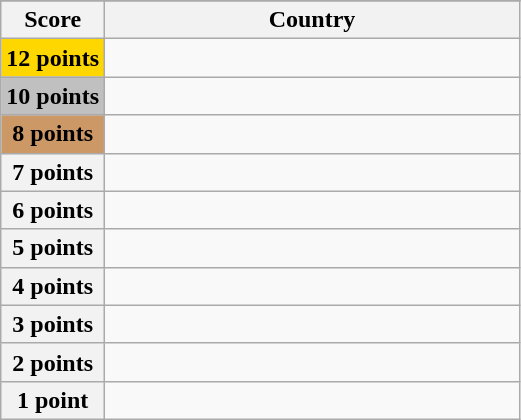<table class="wikitable">
<tr>
</tr>
<tr>
<th scope="col" width="20%">Score</th>
<th scope="col">Country</th>
</tr>
<tr>
<th scope="row" style="background:gold">12 points</th>
<td></td>
</tr>
<tr>
<th scope="row" style="background:silver">10 points</th>
<td></td>
</tr>
<tr>
<th scope="row" style="background:#CC9966">8 points</th>
<td></td>
</tr>
<tr>
<th scope="row">7 points</th>
<td></td>
</tr>
<tr>
<th scope="row">6 points</th>
<td></td>
</tr>
<tr>
<th scope="row">5 points</th>
<td></td>
</tr>
<tr>
<th scope="row">4 points</th>
<td></td>
</tr>
<tr>
<th scope="row">3 points</th>
<td></td>
</tr>
<tr>
<th scope="row">2 points</th>
<td></td>
</tr>
<tr>
<th scope="row">1 point</th>
<td></td>
</tr>
</table>
